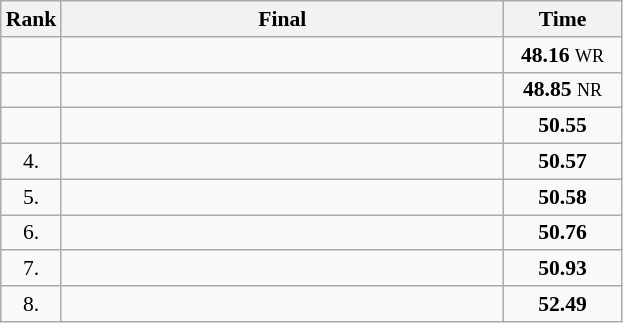<table class="wikitable" style="border-collapse: collapse; font-size: 90%;">
<tr>
<th>Rank</th>
<th style="width: 20em">Final</th>
<th style="width: 5em">Time</th>
</tr>
<tr>
<td align="center"></td>
<td></td>
<td align="center"><strong>48.16</strong> <small>WR</small></td>
</tr>
<tr>
<td align="center"></td>
<td></td>
<td align="center"><strong>48.85</strong> <small>NR</small></td>
</tr>
<tr>
<td align="center"></td>
<td></td>
<td align="center"><strong>50.55</strong></td>
</tr>
<tr>
<td align="center">4.</td>
<td></td>
<td align="center"><strong>50.57</strong></td>
</tr>
<tr>
<td align="center">5.</td>
<td></td>
<td align="center"><strong>50.58</strong></td>
</tr>
<tr>
<td align="center">6.</td>
<td></td>
<td align="center"><strong>50.76</strong></td>
</tr>
<tr>
<td align="center">7.</td>
<td></td>
<td align="center"><strong>50.93</strong></td>
</tr>
<tr>
<td align="center">8.</td>
<td></td>
<td align="center"><strong>52.49</strong></td>
</tr>
</table>
